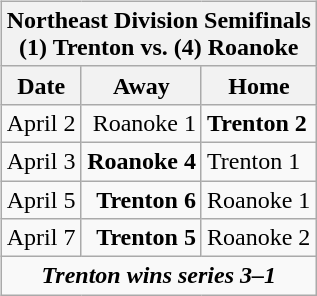<table cellspacing="10">
<tr>
<td valign="top"><br><table class="wikitable">
<tr>
<th bgcolor="#DDDDDD" colspan="4">Northeast Division Semifinals<br>(1) Trenton vs. (4) Roanoke</th>
</tr>
<tr>
<th>Date</th>
<th>Away</th>
<th>Home</th>
</tr>
<tr>
<td>April 2</td>
<td align="right">Roanoke 1</td>
<td><strong>Trenton 2</strong></td>
</tr>
<tr>
<td>April 3</td>
<td align="right"><strong>Roanoke 4</strong></td>
<td>Trenton 1</td>
</tr>
<tr>
<td>April 5</td>
<td align="right"><strong>Trenton 6</strong></td>
<td>Roanoke 1</td>
</tr>
<tr>
<td>April 7</td>
<td align="right"><strong>Trenton 5</strong></td>
<td>Roanoke 2</td>
</tr>
<tr align="center">
<td colspan="4"><strong><em>Trenton wins series 3–1</em></strong></td>
</tr>
</table>
</td>
</tr>
</table>
